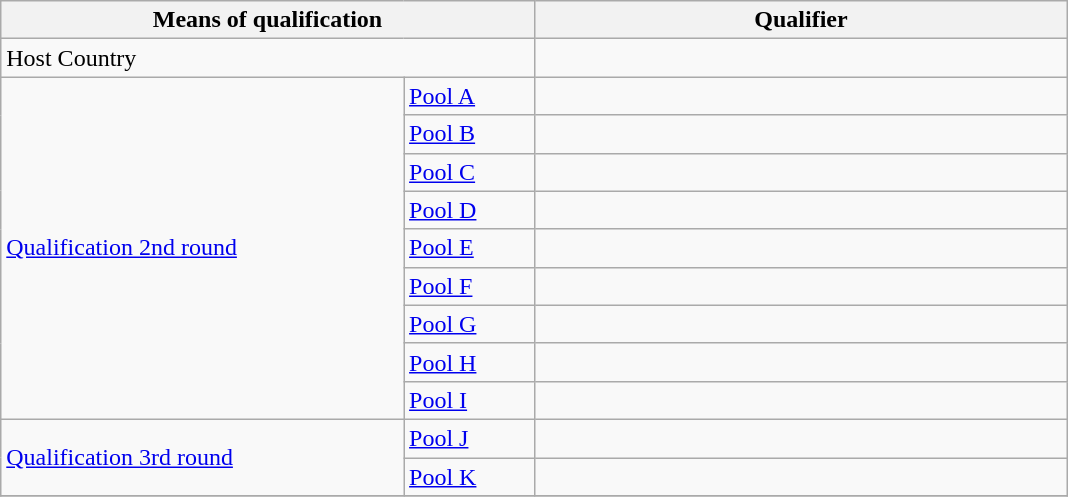<table class="wikitable">
<tr>
<th colspan=2 width=30%>Means of qualification</th>
<th width=30%>Qualifier</th>
</tr>
<tr>
<td colspan=2 rowspan=1>Host Country</td>
<td></td>
</tr>
<tr>
<td rowspan=9><a href='#'>Qualification 2nd round</a></td>
<td><a href='#'>Pool A</a></td>
<td></td>
</tr>
<tr>
<td><a href='#'>Pool B</a></td>
<td></td>
</tr>
<tr>
<td><a href='#'>Pool C</a></td>
<td></td>
</tr>
<tr>
<td><a href='#'>Pool D</a></td>
<td></td>
</tr>
<tr>
<td><a href='#'>Pool E</a></td>
<td></td>
</tr>
<tr>
<td><a href='#'>Pool F</a></td>
<td></td>
</tr>
<tr>
<td><a href='#'>Pool G</a></td>
<td></td>
</tr>
<tr>
<td><a href='#'>Pool H</a></td>
<td></td>
</tr>
<tr>
<td><a href='#'>Pool I</a></td>
<td></td>
</tr>
<tr>
<td rowspan=2><a href='#'>Qualification 3rd round</a></td>
<td><a href='#'>Pool J</a></td>
<td></td>
</tr>
<tr>
<td><a href='#'>Pool K</a></td>
<td></td>
</tr>
<tr>
</tr>
</table>
